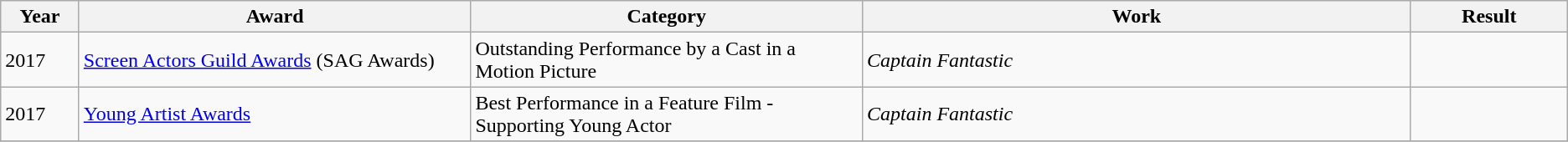<table class="wikitable">
<tr>
<th width="5%">Year</th>
<th width="25%">Award</th>
<th width="25%">Category</th>
<th width="25"%">Work</th>
<th width="10%">Result</th>
</tr>
<tr>
<td>2017</td>
<td><a href='#'>Screen Actors Guild Awards</a> (SAG Awards)</td>
<td>Outstanding Performance by a Cast in a Motion Picture</td>
<td><em>Captain Fantastic</em></td>
<td></td>
</tr>
<tr>
<td>2017</td>
<td><a href='#'>Young Artist Awards</a></td>
<td>Best Performance in a Feature Film -Supporting Young Actor</td>
<td><em>Captain Fantastic</em></td>
<td></td>
</tr>
<tr>
</tr>
</table>
